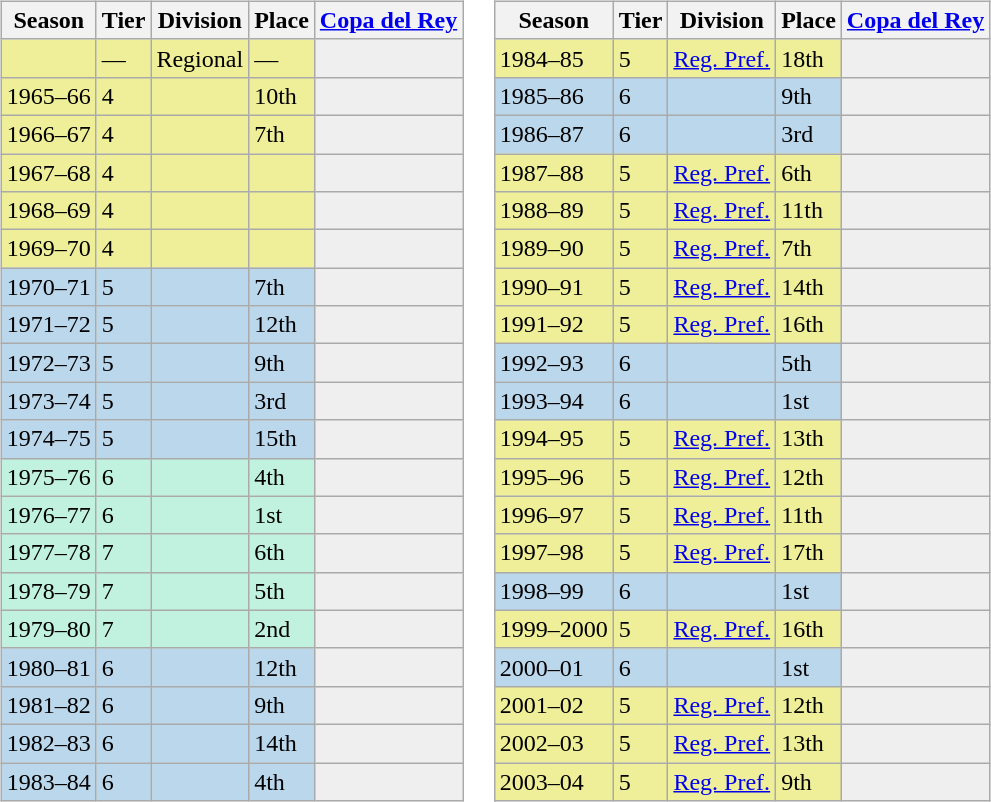<table>
<tr>
<td valign="top" width=0%><br><table class="wikitable">
<tr style="background:#f0f6fa;">
<th>Season</th>
<th>Tier</th>
<th>Division</th>
<th>Place</th>
<th><a href='#'>Copa del Rey</a></th>
</tr>
<tr>
<td style="background:#EFEF99;"></td>
<td style="background:#EFEF99;">—</td>
<td style="background:#EFEF99;">Regional</td>
<td style="background:#EFEF99;">—</td>
<th style="background:#efefef;"></th>
</tr>
<tr>
<td style="background:#EFEF99;">1965–66</td>
<td style="background:#EFEF99;">4</td>
<td style="background:#EFEF99;"></td>
<td style="background:#EFEF99;">10th</td>
<th style="background:#efefef;"></th>
</tr>
<tr>
<td style="background:#EFEF99;">1966–67</td>
<td style="background:#EFEF99;">4</td>
<td style="background:#EFEF99;"></td>
<td style="background:#EFEF99;">7th</td>
<th style="background:#efefef;"></th>
</tr>
<tr>
<td style="background:#EFEF99;">1967–68</td>
<td style="background:#EFEF99;">4</td>
<td style="background:#EFEF99;"></td>
<td style="background:#EFEF99;"></td>
<th style="background:#efefef;"></th>
</tr>
<tr>
<td style="background:#EFEF99;">1968–69</td>
<td style="background:#EFEF99;">4</td>
<td style="background:#EFEF99;"></td>
<td style="background:#EFEF99;"></td>
<th style="background:#efefef;"></th>
</tr>
<tr>
<td style="background:#EFEF99;">1969–70</td>
<td style="background:#EFEF99;">4</td>
<td style="background:#EFEF99;"></td>
<td style="background:#EFEF99;"></td>
<th style="background:#efefef;"></th>
</tr>
<tr>
<td style="background:#BBD7EC;">1970–71</td>
<td style="background:#BBD7EC;">5</td>
<td style="background:#BBD7EC;"></td>
<td style="background:#BBD7EC;">7th</td>
<th style="background:#efefef;"></th>
</tr>
<tr>
<td style="background:#BBD7EC;">1971–72</td>
<td style="background:#BBD7EC;">5</td>
<td style="background:#BBD7EC;"></td>
<td style="background:#BBD7EC;">12th</td>
<th style="background:#efefef;"></th>
</tr>
<tr>
<td style="background:#BBD7EC;">1972–73</td>
<td style="background:#BBD7EC;">5</td>
<td style="background:#BBD7EC;"></td>
<td style="background:#BBD7EC;">9th</td>
<th style="background:#efefef;"></th>
</tr>
<tr>
<td style="background:#BBD7EC;">1973–74</td>
<td style="background:#BBD7EC;">5</td>
<td style="background:#BBD7EC;"></td>
<td style="background:#BBD7EC;">3rd</td>
<th style="background:#efefef;"></th>
</tr>
<tr>
<td style="background:#BBD7EC;">1974–75</td>
<td style="background:#BBD7EC;">5</td>
<td style="background:#BBD7EC;"></td>
<td style="background:#BBD7EC;">15th</td>
<th style="background:#efefef;"></th>
</tr>
<tr>
<td style="background:#C0F2DF;">1975–76</td>
<td style="background:#C0F2DF;">6</td>
<td style="background:#C0F2DF;"></td>
<td style="background:#C0F2DF;">4th</td>
<th style="background:#efefef;"></th>
</tr>
<tr>
<td style="background:#C0F2DF;">1976–77</td>
<td style="background:#C0F2DF;">6</td>
<td style="background:#C0F2DF;"></td>
<td style="background:#C0F2DF;">1st</td>
<th style="background:#efefef;"></th>
</tr>
<tr>
<td style="background:#C0F2DF;">1977–78</td>
<td style="background:#C0F2DF;">7</td>
<td style="background:#C0F2DF;"></td>
<td style="background:#C0F2DF;">6th</td>
<th style="background:#efefef;"></th>
</tr>
<tr>
<td style="background:#C0F2DF;">1978–79</td>
<td style="background:#C0F2DF;">7</td>
<td style="background:#C0F2DF;"></td>
<td style="background:#C0F2DF;">5th</td>
<th style="background:#efefef;"></th>
</tr>
<tr>
<td style="background:#C0F2DF;">1979–80</td>
<td style="background:#C0F2DF;">7</td>
<td style="background:#C0F2DF;"></td>
<td style="background:#C0F2DF;">2nd</td>
<th style="background:#efefef;"></th>
</tr>
<tr>
<td style="background:#BBD7EC;">1980–81</td>
<td style="background:#BBD7EC;">6</td>
<td style="background:#BBD7EC;"></td>
<td style="background:#BBD7EC;">12th</td>
<th style="background:#efefef;"></th>
</tr>
<tr>
<td style="background:#BBD7EC;">1981–82</td>
<td style="background:#BBD7EC;">6</td>
<td style="background:#BBD7EC;"></td>
<td style="background:#BBD7EC;">9th</td>
<th style="background:#efefef;"></th>
</tr>
<tr>
<td style="background:#BBD7EC;">1982–83</td>
<td style="background:#BBD7EC;">6</td>
<td style="background:#BBD7EC;"></td>
<td style="background:#BBD7EC;">14th</td>
<th style="background:#efefef;"></th>
</tr>
<tr>
<td style="background:#BBD7EC;">1983–84</td>
<td style="background:#BBD7EC;">6</td>
<td style="background:#BBD7EC;"></td>
<td style="background:#BBD7EC;">4th</td>
<th style="background:#efefef;"></th>
</tr>
</table>
</td>
<td valign="top" width=0%><br><table class="wikitable">
<tr style="background:#f0f6fa;">
<th>Season</th>
<th>Tier</th>
<th>Division</th>
<th>Place</th>
<th><a href='#'>Copa del Rey</a></th>
</tr>
<tr>
<td style="background:#EFEF99;">1984–85</td>
<td style="background:#EFEF99;">5</td>
<td style="background:#EFEF99;"><a href='#'>Reg. Pref.</a></td>
<td style="background:#EFEF99;">18th</td>
<th style="background:#efefef;"></th>
</tr>
<tr>
<td style="background:#BBD7EC;">1985–86</td>
<td style="background:#BBD7EC;">6</td>
<td style="background:#BBD7EC;"></td>
<td style="background:#BBD7EC;">9th</td>
<th style="background:#efefef;"></th>
</tr>
<tr>
<td style="background:#BBD7EC;">1986–87</td>
<td style="background:#BBD7EC;">6</td>
<td style="background:#BBD7EC;"></td>
<td style="background:#BBD7EC;">3rd</td>
<th style="background:#efefef;"></th>
</tr>
<tr>
<td style="background:#EFEF99;">1987–88</td>
<td style="background:#EFEF99;">5</td>
<td style="background:#EFEF99;"><a href='#'>Reg. Pref.</a></td>
<td style="background:#EFEF99;">6th</td>
<th style="background:#efefef;"></th>
</tr>
<tr>
<td style="background:#EFEF99;">1988–89</td>
<td style="background:#EFEF99;">5</td>
<td style="background:#EFEF99;"><a href='#'>Reg. Pref.</a></td>
<td style="background:#EFEF99;">11th</td>
<th style="background:#efefef;"></th>
</tr>
<tr>
<td style="background:#EFEF99;">1989–90</td>
<td style="background:#EFEF99;">5</td>
<td style="background:#EFEF99;"><a href='#'>Reg. Pref.</a></td>
<td style="background:#EFEF99;">7th</td>
<th style="background:#efefef;"></th>
</tr>
<tr>
<td style="background:#EFEF99;">1990–91</td>
<td style="background:#EFEF99;">5</td>
<td style="background:#EFEF99;"><a href='#'>Reg. Pref.</a></td>
<td style="background:#EFEF99;">14th</td>
<th style="background:#efefef;"></th>
</tr>
<tr>
<td style="background:#EFEF99;">1991–92</td>
<td style="background:#EFEF99;">5</td>
<td style="background:#EFEF99;"><a href='#'>Reg. Pref.</a></td>
<td style="background:#EFEF99;">16th</td>
<th style="background:#efefef;"></th>
</tr>
<tr>
<td style="background:#BBD7EC;">1992–93</td>
<td style="background:#BBD7EC;">6</td>
<td style="background:#BBD7EC;"></td>
<td style="background:#BBD7EC;">5th</td>
<th style="background:#efefef;"></th>
</tr>
<tr>
<td style="background:#BBD7EC;">1993–94</td>
<td style="background:#BBD7EC;">6</td>
<td style="background:#BBD7EC;"></td>
<td style="background:#BBD7EC;">1st</td>
<th style="background:#efefef;"></th>
</tr>
<tr>
<td style="background:#EFEF99;">1994–95</td>
<td style="background:#EFEF99;">5</td>
<td style="background:#EFEF99;"><a href='#'>Reg. Pref.</a></td>
<td style="background:#EFEF99;">13th</td>
<th style="background:#efefef;"></th>
</tr>
<tr>
<td style="background:#EFEF99;">1995–96</td>
<td style="background:#EFEF99;">5</td>
<td style="background:#EFEF99;"><a href='#'>Reg. Pref.</a></td>
<td style="background:#EFEF99;">12th</td>
<th style="background:#efefef;"></th>
</tr>
<tr>
<td style="background:#EFEF99;">1996–97</td>
<td style="background:#EFEF99;">5</td>
<td style="background:#EFEF99;"><a href='#'>Reg. Pref.</a></td>
<td style="background:#EFEF99;">11th</td>
<th style="background:#efefef;"></th>
</tr>
<tr>
<td style="background:#EFEF99;">1997–98</td>
<td style="background:#EFEF99;">5</td>
<td style="background:#EFEF99;"><a href='#'>Reg. Pref.</a></td>
<td style="background:#EFEF99;">17th</td>
<th style="background:#efefef;"></th>
</tr>
<tr>
<td style="background:#BBD7EC;">1998–99</td>
<td style="background:#BBD7EC;">6</td>
<td style="background:#BBD7EC;"></td>
<td style="background:#BBD7EC;">1st</td>
<th style="background:#efefef;"></th>
</tr>
<tr>
<td style="background:#EFEF99;">1999–2000</td>
<td style="background:#EFEF99;">5</td>
<td style="background:#EFEF99;"><a href='#'>Reg. Pref.</a></td>
<td style="background:#EFEF99;">16th</td>
<th style="background:#efefef;"></th>
</tr>
<tr>
<td style="background:#BBD7EC;">2000–01</td>
<td style="background:#BBD7EC;">6</td>
<td style="background:#BBD7EC;"></td>
<td style="background:#BBD7EC;">1st</td>
<th style="background:#efefef;"></th>
</tr>
<tr>
<td style="background:#EFEF99;">2001–02</td>
<td style="background:#EFEF99;">5</td>
<td style="background:#EFEF99;"><a href='#'>Reg. Pref.</a></td>
<td style="background:#EFEF99;">12th</td>
<th style="background:#efefef;"></th>
</tr>
<tr>
<td style="background:#EFEF99;">2002–03</td>
<td style="background:#EFEF99;">5</td>
<td style="background:#EFEF99;"><a href='#'>Reg. Pref.</a></td>
<td style="background:#EFEF99;">13th</td>
<th style="background:#efefef;"></th>
</tr>
<tr>
<td style="background:#EFEF99;">2003–04</td>
<td style="background:#EFEF99;">5</td>
<td style="background:#EFEF99;"><a href='#'>Reg. Pref.</a></td>
<td style="background:#EFEF99;">9th</td>
<th style="background:#efefef;"></th>
</tr>
</table>
</td>
</tr>
</table>
